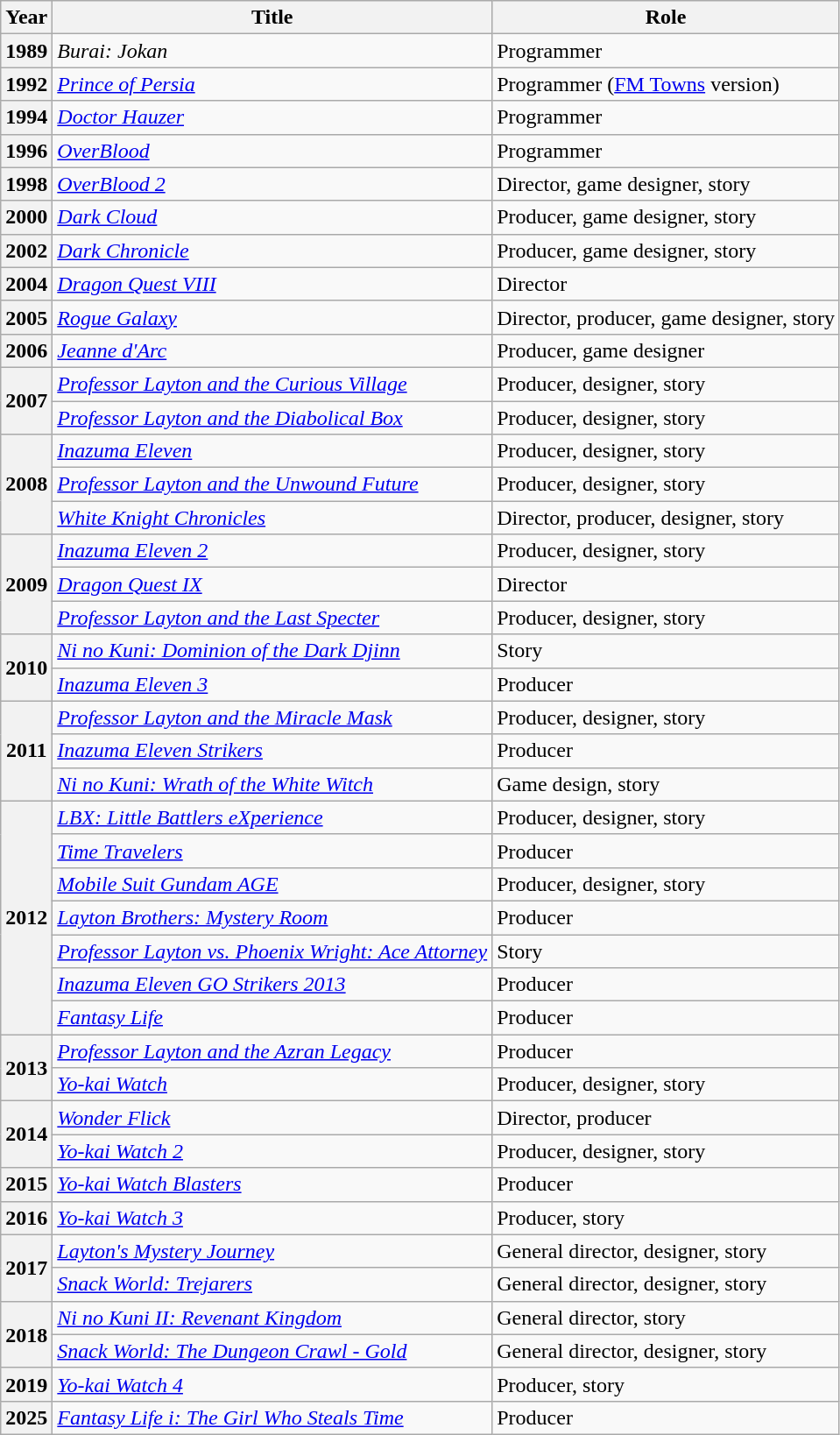<table class="wikitable sortable" width="auto">
<tr>
<th scope="col">Year</th>
<th scope="col">Title</th>
<th scope="col">Role</th>
</tr>
<tr>
<th scope=rowgroup>1989</th>
<td><em>Burai: Jokan</em></td>
<td>Programmer</td>
</tr>
<tr>
<th scope=rowgroup>1992</th>
<td><em><a href='#'>Prince of Persia</a></em></td>
<td>Programmer (<a href='#'>FM Towns</a> version)</td>
</tr>
<tr>
<th scope=rowgroup>1994</th>
<td><em><a href='#'>Doctor Hauzer</a></em></td>
<td>Programmer</td>
</tr>
<tr>
<th scope=rowgroup>1996</th>
<td><em><a href='#'>OverBlood</a></em></td>
<td>Programmer</td>
</tr>
<tr>
<th scope=rowgroup>1998</th>
<td><em><a href='#'>OverBlood 2</a></em></td>
<td>Director, game designer, story</td>
</tr>
<tr>
<th scope=rowgroup>2000</th>
<td><em><a href='#'>Dark Cloud</a></em></td>
<td>Producer, game designer, story</td>
</tr>
<tr>
<th scope=rowgroup>2002</th>
<td><em><a href='#'>Dark Chronicle</a></em></td>
<td>Producer, game designer, story</td>
</tr>
<tr>
<th scope=rowgroup>2004</th>
<td><em><a href='#'>Dragon Quest VIII</a></em></td>
<td>Director</td>
</tr>
<tr>
<th scope=rowgroup>2005</th>
<td><em><a href='#'>Rogue Galaxy</a></em></td>
<td>Director, producer, game designer, story</td>
</tr>
<tr>
<th scope=rowgroup>2006</th>
<td><em><a href='#'>Jeanne d'Arc</a></em></td>
<td>Producer, game designer</td>
</tr>
<tr>
<th scope=rowgroup rowspan="2">2007</th>
<td><em><a href='#'>Professor Layton and the Curious Village</a></em></td>
<td>Producer, designer, story</td>
</tr>
<tr>
<td><em><a href='#'>Professor Layton and the Diabolical Box</a></em></td>
<td>Producer, designer, story</td>
</tr>
<tr>
<th scope=rowgroup rowspan="3">2008</th>
<td><em><a href='#'>Inazuma Eleven</a></em></td>
<td>Producer, designer, story</td>
</tr>
<tr>
<td><em><a href='#'>Professor Layton and the Unwound Future</a></em></td>
<td>Producer, designer, story</td>
</tr>
<tr>
<td><em><a href='#'>White Knight Chronicles</a></em></td>
<td>Director, producer, designer, story</td>
</tr>
<tr>
<th scope=rowgroup rowspan="3">2009</th>
<td><em><a href='#'>Inazuma Eleven 2</a></em></td>
<td>Producer, designer, story</td>
</tr>
<tr>
<td><em><a href='#'>Dragon Quest IX</a></em></td>
<td>Director</td>
</tr>
<tr>
<td><em><a href='#'>Professor Layton and the Last Specter</a></em></td>
<td>Producer, designer, story</td>
</tr>
<tr>
<th scope=rowgroup rowspan="2">2010</th>
<td><em><a href='#'>Ni no Kuni: Dominion of the Dark Djinn</a></em></td>
<td>Story</td>
</tr>
<tr>
<td><em><a href='#'>Inazuma Eleven 3</a></em></td>
<td>Producer</td>
</tr>
<tr>
<th scope=rowgroup rowspan="3">2011</th>
<td><em><a href='#'>Professor Layton and the Miracle Mask</a></em></td>
<td>Producer, designer, story</td>
</tr>
<tr>
<td><em><a href='#'>Inazuma Eleven Strikers</a></em></td>
<td>Producer</td>
</tr>
<tr>
<td><em><a href='#'>Ni no Kuni: Wrath of the White Witch</a></em></td>
<td>Game design, story</td>
</tr>
<tr>
<th scope=rowgroup rowspan="7">2012</th>
<td><em><a href='#'>LBX: Little Battlers eXperience</a></em></td>
<td>Producer, designer, story</td>
</tr>
<tr>
<td><em><a href='#'>Time Travelers</a></em></td>
<td>Producer</td>
</tr>
<tr>
<td><em><a href='#'>Mobile Suit Gundam AGE</a></em></td>
<td>Producer, designer, story</td>
</tr>
<tr>
<td><em><a href='#'>Layton Brothers: Mystery Room</a></em></td>
<td>Producer</td>
</tr>
<tr>
<td><em><a href='#'>Professor Layton vs. Phoenix Wright: Ace Attorney</a></em></td>
<td>Story</td>
</tr>
<tr>
<td><em><a href='#'>Inazuma Eleven GO Strikers 2013</a></em></td>
<td>Producer</td>
</tr>
<tr>
<td><em><a href='#'>Fantasy Life</a></em></td>
<td>Producer</td>
</tr>
<tr>
<th scope=rowgroup rowspan="2">2013</th>
<td><em><a href='#'>Professor Layton and the Azran Legacy</a></em></td>
<td>Producer</td>
</tr>
<tr>
<td><em><a href='#'>Yo-kai Watch</a></em></td>
<td>Producer, designer, story</td>
</tr>
<tr>
<th scope=rowgroup rowspan="2">2014</th>
<td><em><a href='#'>Wonder Flick</a></em></td>
<td>Director, producer</td>
</tr>
<tr>
<td><em><a href='#'>Yo-kai Watch 2</a></em></td>
<td>Producer, designer, story</td>
</tr>
<tr>
<th scope=rowgroup>2015</th>
<td><em><a href='#'>Yo-kai Watch Blasters</a></em></td>
<td>Producer</td>
</tr>
<tr>
<th scope=rowgroup>2016</th>
<td><em><a href='#'>Yo-kai Watch 3</a></em></td>
<td>Producer, story</td>
</tr>
<tr>
<th scope=rowgroup rowspan="2">2017</th>
<td><em><a href='#'>Layton's Mystery Journey</a></em></td>
<td>General director, designer, story</td>
</tr>
<tr>
<td><em><a href='#'>Snack World: Trejarers</a></em></td>
<td>General director, designer, story</td>
</tr>
<tr>
<th scope=rowgroup rowspan="2">2018</th>
<td><em><a href='#'>Ni no Kuni II: Revenant Kingdom</a></em></td>
<td>General director, story</td>
</tr>
<tr>
<td><em><a href='#'>Snack World: The Dungeon Crawl - Gold</a></em></td>
<td>General director, designer, story</td>
</tr>
<tr>
<th scope=rowgroup>2019</th>
<td><em><a href='#'>Yo-kai Watch 4</a></em></td>
<td>Producer, story</td>
</tr>
<tr>
<th>2025</th>
<td><em><a href='#'>Fantasy Life i: The Girl Who Steals Time</a></em></td>
<td>Producer</td>
</tr>
</table>
